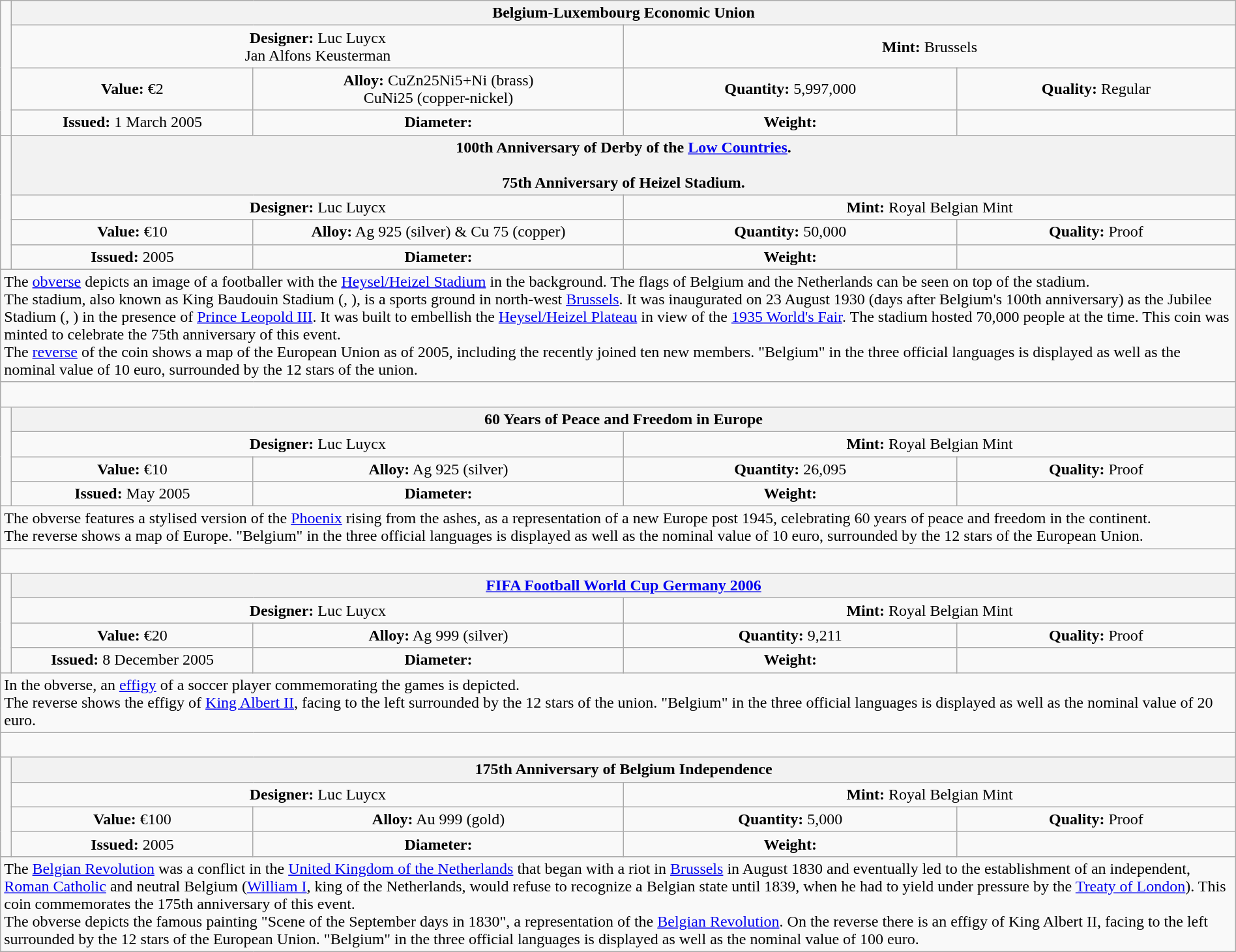<table class="wikitable" style="width:100%;">
<tr>
<td rowspan="4"  style="width:330px; white-space:nowrap;"> </td>
<th scope=col colspan="4"  style="text-align:center">Belgium-Luxembourg Economic Union</th>
</tr>
<tr style="text-align:center;">
<td colspan="2"  style="width:50%; "><strong>Designer:</strong> Luc Luycx<br>Jan Alfons Keusterman</td>
<td colspan="2"  style="width:50%; "><strong>Mint:</strong> Brussels</td>
</tr>
<tr>
<td align=center><strong>Value:</strong> €2</td>
<td align=center><strong>Alloy:</strong> CuZn25Ni5+Ni (brass)<br>CuNi25 (copper-nickel)</td>
<td align=center><strong>Quantity:</strong> 5,997,000</td>
<td align=center><strong>Quality:</strong> Regular</td>
</tr>
<tr>
<td align=center><strong>Issued:</strong> 1 March 2005</td>
<td align=center><strong>Diameter:</strong> </td>
<td align=center><strong>Weight:</strong> </td>
<td align=center></td>
</tr>
<tr>
<td rowspan="4"  style="width:330px; white-space:nowrap;"> </td>
<th scope=col colspan="4"  style="text-align:center">100th Anniversary of Derby of the <a href='#'>Low Countries</a>.<br><br>75th Anniversary of Heizel Stadium.</th>
</tr>
<tr style="text-align:center;">
<td colspan="2"  style="width:50%; "><strong>Designer:</strong> Luc Luycx</td>
<td colspan="2"  style="width:50%; "><strong>Mint:</strong> Royal Belgian Mint</td>
</tr>
<tr>
<td align=center><strong>Value:</strong> €10</td>
<td align=center><strong>Alloy:</strong> Ag 925 (silver) & Cu 75 (copper)</td>
<td align=center><strong>Quantity:</strong> 50,000</td>
<td align=center><strong>Quality:</strong> Proof</td>
</tr>
<tr>
<td align=center><strong>Issued:</strong> 2005</td>
<td align=center><strong>Diameter:</strong> </td>
<td align=center><strong>Weight:</strong> </td>
<td align=center></td>
</tr>
<tr>
<td colspan="5" style="text-align:left;">The <a href='#'>obverse</a> depicts an image of a footballer with the <a href='#'>Heysel/Heizel Stadium</a> in the background. The flags of Belgium and the Netherlands can be seen on top of the stadium.<br>The stadium, also known as King Baudouin Stadium (, ), is a sports ground in north-west <a href='#'>Brussels</a>. It was inaugurated on 23 August 1930 (days after Belgium's 100th anniversary) as the Jubilee Stadium (, ) in the presence of <a href='#'>Prince Leopold III</a>. It was built to embellish the <a href='#'>Heysel/Heizel Plateau</a> in view of the <a href='#'>1935 World's Fair</a>. The stadium hosted 70,000 people at the time. This coin was minted to celebrate the 75th anniversary of this event.<br>The <a href='#'>reverse</a> of the coin shows a map of the European Union as of 2005, including the recently joined ten new members. "Belgium" in the three official languages is displayed as well as the nominal value of 10 euro, surrounded by the 12 stars of the union.</td>
</tr>
<tr>
<td colspan="5" style="text-align:left;"> </td>
</tr>
<tr>
<td rowspan="4"> </td>
<th scope=col colspan="4"  style="text-align:center">60 Years of Peace and Freedom in Europe</th>
</tr>
<tr style="text-align:center;">
<td colspan="2"  style="width:50%; "><strong>Designer:</strong> Luc Luycx</td>
<td colspan="2"  style="width:50%; "><strong>Mint:</strong> Royal Belgian Mint</td>
</tr>
<tr>
<td align=center><strong>Value:</strong> €10</td>
<td align=center><strong>Alloy:</strong> Ag 925 (silver)</td>
<td align=center><strong>Quantity:</strong> 26,095</td>
<td align=center><strong>Quality:</strong> Proof</td>
</tr>
<tr>
<td align=center><strong>Issued:</strong> May 2005</td>
<td align=center><strong>Diameter:</strong> </td>
<td align=center><strong>Weight:</strong> </td>
<td align=center></td>
</tr>
<tr>
<td colspan="5" style="text-align:left;">The obverse features a stylised version of the <a href='#'>Phoenix</a> rising from the ashes, as a representation of a new Europe post 1945, celebrating 60 years of peace and freedom in the continent.<br>The reverse shows a map of Europe. "Belgium" in the three official languages is displayed as well as the nominal value of 10 euro, surrounded by the 12 stars of the European Union.</td>
</tr>
<tr>
<td colspan="5" style="text-align:left;"> </td>
</tr>
<tr>
<td rowspan="4"> </td>
<th scope=col colspan="4"  style="text-align:center"><a href='#'>FIFA Football World Cup Germany 2006</a></th>
</tr>
<tr style="text-align:center;">
<td colspan="2"  style="width:50%; "><strong>Designer:</strong> Luc Luycx</td>
<td colspan="2"  style="width:50%; "><strong>Mint:</strong> Royal Belgian Mint</td>
</tr>
<tr>
<td align=center><strong>Value:</strong> €20</td>
<td align=center><strong>Alloy:</strong> Ag 999 (silver)</td>
<td align=center><strong>Quantity:</strong> 9,211</td>
<td align=center><strong>Quality:</strong> Proof</td>
</tr>
<tr>
<td align=center><strong>Issued:</strong> 8 December 2005</td>
<td align=center><strong>Diameter:</strong> </td>
<td align=center><strong>Weight:</strong> </td>
<td align=center></td>
</tr>
<tr>
<td colspan="5" style="text-align:left;">In the obverse, an <a href='#'>effigy</a> of a soccer player commemorating the games is depicted.<br>The reverse shows the effigy of <a href='#'>King Albert II</a>, facing to the left surrounded by the 12 stars of the union. "Belgium" in the three official languages is displayed as well as the nominal value of 20 euro.</td>
</tr>
<tr>
<td colspan="5" style="text-align:left;"> </td>
</tr>
<tr>
<td rowspan="4">  </td>
<th scope=col colspan="4"  style="text-align:center">175th Anniversary of Belgium Independence</th>
</tr>
<tr style="text-align:center;">
<td colspan="2"  style="width:50%; "><strong>Designer:</strong> Luc Luycx</td>
<td colspan="2"  style="width:50%; "><strong>Mint:</strong> Royal Belgian Mint</td>
</tr>
<tr>
<td align=center><strong>Value:</strong> €100</td>
<td align=center><strong>Alloy:</strong> Au 999 (gold)</td>
<td align=center><strong>Quantity:</strong> 5,000</td>
<td align=center><strong>Quality:</strong> Proof</td>
</tr>
<tr>
<td align=center><strong>Issued:</strong> 2005</td>
<td align=center><strong>Diameter:</strong> </td>
<td align=center><strong>Weight:</strong> </td>
<td align=center></td>
</tr>
<tr>
<td colspan="5" style="text-align:left;">The <a href='#'>Belgian Revolution</a> was a conflict in the <a href='#'>United Kingdom of the Netherlands</a> that began with a riot in <a href='#'>Brussels</a> in August 1830 and eventually led to the establishment of an independent, <a href='#'>Roman Catholic</a> and neutral Belgium (<a href='#'>William I</a>, king of the Netherlands, would refuse to recognize a Belgian state until 1839, when he had to yield under pressure by the <a href='#'>Treaty of London</a>). This coin commemorates the 175th anniversary of this event.<br>The obverse depicts the famous painting "Scene of the September days in 1830", a representation of the <a href='#'>Belgian Revolution</a>. On the reverse there is an effigy of King Albert II, facing to the left surrounded by the 12 stars of the European Union. "Belgium" in the three official languages is displayed as well as the nominal value of 100 euro.</td>
</tr>
</table>
